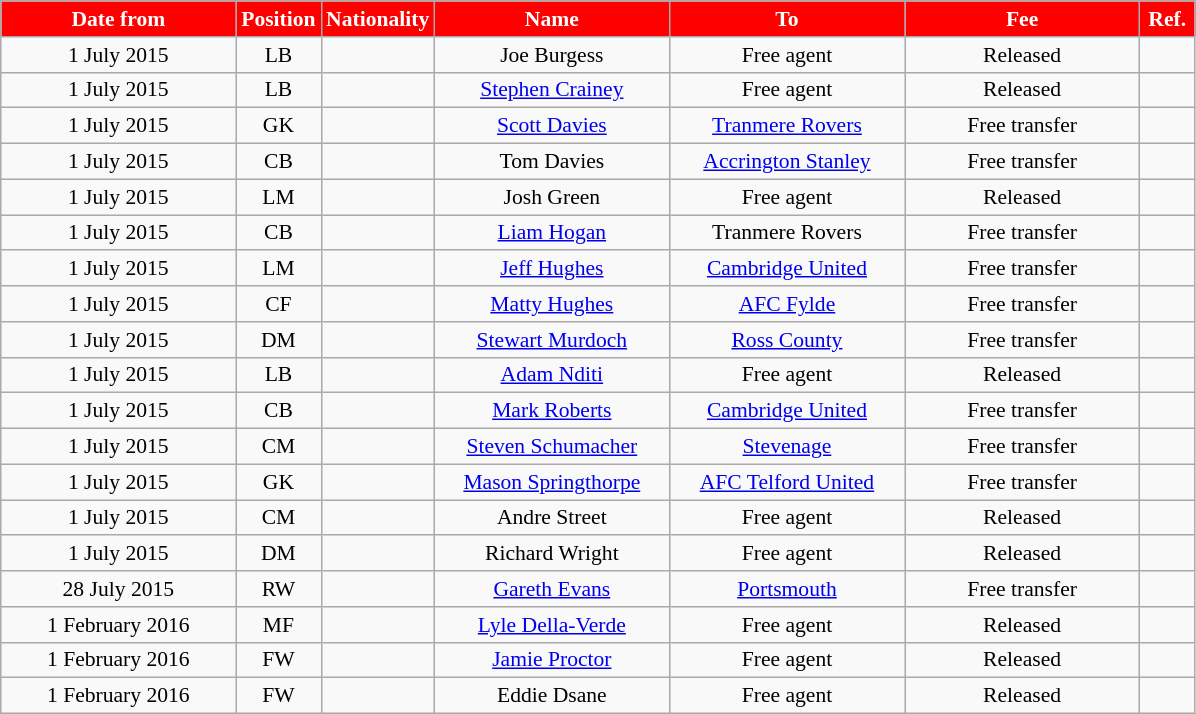<table class="wikitable"  style="text-align:center; font-size:90%; ">
<tr>
<th style="background:#FF0000; color:#FFFFFF; width:150px;">Date from</th>
<th style="background:#FF0000; color:#FFFFFF; width:50px;">Position</th>
<th style="background:#FF0000; color:#FFFFFF; width:50px;">Nationality</th>
<th style="background:#FF0000; color:#FFFFFF; width:150px;">Name</th>
<th style="background:#FF0000; color:#FFFFFF; width:150px;">To</th>
<th style="background:#FF0000; color:#FFFFFF; width:150px;">Fee</th>
<th style="background:#FF0000; color:#FFFFFF; width:30px;">Ref.</th>
</tr>
<tr>
<td>1 July 2015</td>
<td>LB</td>
<td></td>
<td>Joe Burgess</td>
<td>Free agent</td>
<td>Released</td>
<td></td>
</tr>
<tr>
<td>1 July 2015</td>
<td>LB</td>
<td></td>
<td><a href='#'>Stephen Crainey</a></td>
<td>Free agent</td>
<td>Released</td>
<td></td>
</tr>
<tr>
<td>1 July 2015</td>
<td>GK</td>
<td></td>
<td><a href='#'>Scott Davies</a></td>
<td><a href='#'>Tranmere Rovers</a></td>
<td>Free transfer</td>
<td></td>
</tr>
<tr>
<td>1 July 2015</td>
<td>CB</td>
<td></td>
<td>Tom Davies</td>
<td><a href='#'>Accrington Stanley</a></td>
<td>Free transfer</td>
<td></td>
</tr>
<tr>
<td>1 July 2015</td>
<td>LM</td>
<td></td>
<td>Josh Green</td>
<td>Free agent</td>
<td>Released</td>
<td></td>
</tr>
<tr>
<td>1 July 2015</td>
<td>CB</td>
<td></td>
<td><a href='#'>Liam Hogan</a></td>
<td>Tranmere Rovers </td>
<td>Free transfer</td>
<td></td>
</tr>
<tr>
<td>1 July 2015</td>
<td>LM</td>
<td></td>
<td><a href='#'>Jeff Hughes</a></td>
<td><a href='#'>Cambridge United</a> </td>
<td>Free transfer</td>
<td></td>
</tr>
<tr>
<td>1 July 2015</td>
<td>CF</td>
<td></td>
<td><a href='#'>Matty Hughes</a></td>
<td><a href='#'>AFC Fylde</a> </td>
<td>Free transfer</td>
<td></td>
</tr>
<tr>
<td>1 July 2015</td>
<td>DM</td>
<td></td>
<td><a href='#'>Stewart Murdoch</a></td>
<td><a href='#'>Ross County</a> </td>
<td>Free transfer</td>
<td></td>
</tr>
<tr>
<td>1 July 2015</td>
<td>LB</td>
<td></td>
<td><a href='#'>Adam Nditi</a></td>
<td>Free agent</td>
<td>Released</td>
<td></td>
</tr>
<tr>
<td>1 July 2015</td>
<td>CB</td>
<td></td>
<td><a href='#'>Mark Roberts</a></td>
<td><a href='#'>Cambridge United</a> </td>
<td>Free transfer</td>
<td></td>
</tr>
<tr>
<td>1 July 2015</td>
<td>CM</td>
<td></td>
<td><a href='#'>Steven Schumacher</a></td>
<td><a href='#'>Stevenage</a> </td>
<td>Free transfer</td>
<td></td>
</tr>
<tr>
<td>1 July 2015</td>
<td>GK</td>
<td></td>
<td><a href='#'>Mason Springthorpe</a></td>
<td><a href='#'>AFC Telford United</a> </td>
<td>Free transfer</td>
<td></td>
</tr>
<tr>
<td>1 July 2015</td>
<td>CM</td>
<td></td>
<td>Andre Street</td>
<td>Free agent</td>
<td>Released</td>
<td></td>
</tr>
<tr>
<td>1 July 2015</td>
<td>DM</td>
<td></td>
<td>Richard Wright</td>
<td>Free agent</td>
<td>Released</td>
<td></td>
</tr>
<tr>
<td>28 July 2015</td>
<td>RW</td>
<td></td>
<td><a href='#'>Gareth Evans</a></td>
<td><a href='#'>Portsmouth</a></td>
<td>Free transfer</td>
<td></td>
</tr>
<tr>
<td>1 February 2016</td>
<td>MF</td>
<td></td>
<td><a href='#'>Lyle Della-Verde</a></td>
<td>Free agent</td>
<td>Released</td>
<td></td>
</tr>
<tr>
<td>1 February 2016</td>
<td>FW</td>
<td></td>
<td><a href='#'>Jamie Proctor</a></td>
<td>Free agent</td>
<td>Released</td>
<td></td>
</tr>
<tr>
<td>1 February 2016</td>
<td>FW</td>
<td></td>
<td>Eddie Dsane</td>
<td>Free agent</td>
<td>Released</td>
<td></td>
</tr>
</table>
